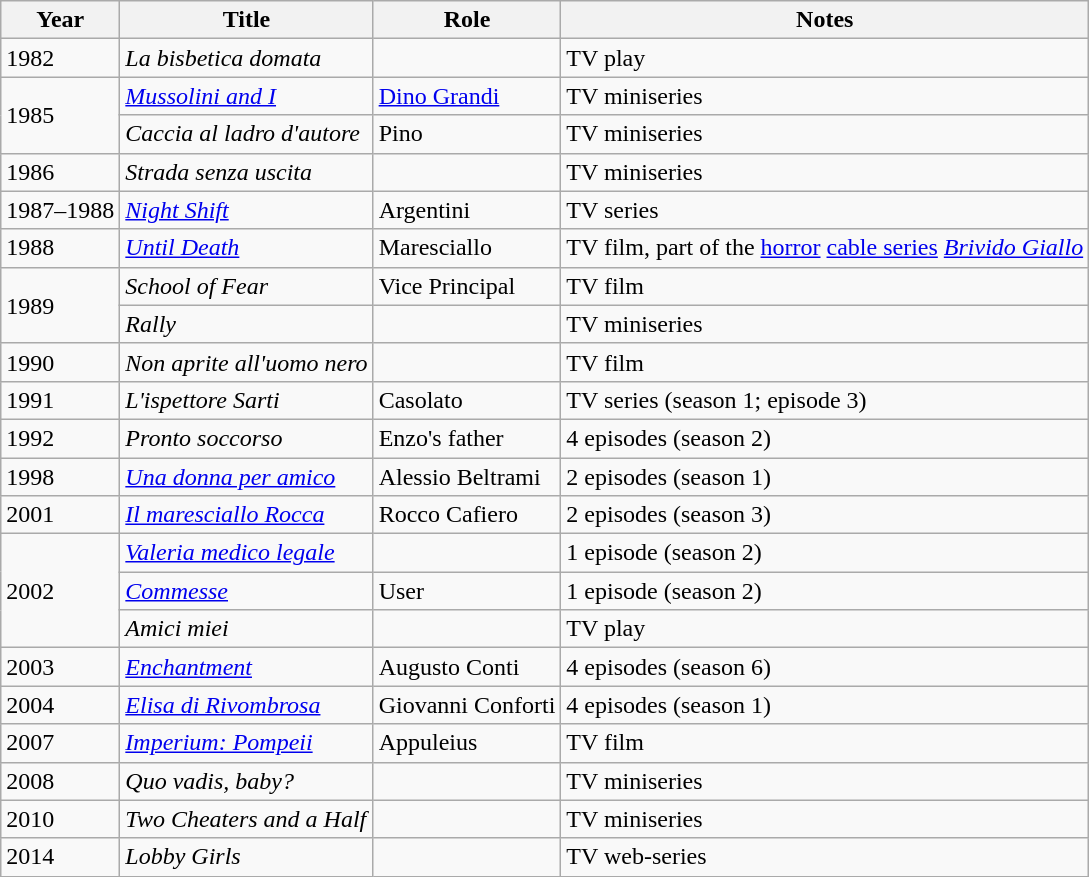<table class="wikitable plainrowheaders sortable">
<tr>
<th scope="col">Year</th>
<th scope="col">Title</th>
<th scope="col">Role</th>
<th scope="col">Notes</th>
</tr>
<tr>
<td>1982</td>
<td><em>La bisbetica domata</em></td>
<td></td>
<td>TV play</td>
</tr>
<tr>
<td rowspan=2>1985</td>
<td><em><a href='#'>Mussolini and I</a></em></td>
<td><a href='#'>Dino Grandi</a></td>
<td>TV miniseries</td>
</tr>
<tr>
<td><em>Caccia al ladro d'autore</em></td>
<td>Pino</td>
<td>TV miniseries</td>
</tr>
<tr>
<td>1986</td>
<td><em>Strada senza uscita</em></td>
<td></td>
<td>TV miniseries</td>
</tr>
<tr>
<td>1987–1988</td>
<td><em><a href='#'>Night Shift</a></em></td>
<td>Argentini</td>
<td>TV series</td>
</tr>
<tr>
<td>1988</td>
<td><em><a href='#'>Until Death</a></em></td>
<td>Maresciallo</td>
<td>TV film, part of the <a href='#'>horror</a> <a href='#'>cable series</a> <em><a href='#'>Brivido Giallo</a></em></td>
</tr>
<tr>
<td rowspan=2>1989</td>
<td><em>School of Fear</em></td>
<td>Vice Principal</td>
<td>TV film</td>
</tr>
<tr>
<td><em>Rally</em></td>
<td></td>
<td>TV miniseries</td>
</tr>
<tr>
<td>1990</td>
<td><em>Non aprite all'uomo nero</em></td>
<td></td>
<td>TV film</td>
</tr>
<tr>
<td>1991</td>
<td><em>L'ispettore Sarti</em></td>
<td>Casolato</td>
<td>TV series (season 1; episode 3)</td>
</tr>
<tr>
<td>1992</td>
<td><em>Pronto soccorso</em></td>
<td>Enzo's father</td>
<td>4 episodes (season 2)</td>
</tr>
<tr>
<td>1998</td>
<td><em><a href='#'>Una donna per amico</a></em></td>
<td>Alessio Beltrami</td>
<td>2 episodes (season 1)</td>
</tr>
<tr>
<td>2001</td>
<td><em><a href='#'>Il maresciallo Rocca</a></em></td>
<td>Rocco Cafiero</td>
<td>2 episodes (season 3)</td>
</tr>
<tr>
<td rowspan=3>2002</td>
<td><em><a href='#'>Valeria medico legale</a></em></td>
<td></td>
<td>1 episode (season 2)</td>
</tr>
<tr>
<td><em><a href='#'>Commesse</a></em></td>
<td>User</td>
<td>1 episode (season 2)</td>
</tr>
<tr>
<td><em>Amici miei</em></td>
<td></td>
<td>TV play</td>
</tr>
<tr>
<td>2003</td>
<td><em><a href='#'>Enchantment</a></em></td>
<td>Augusto Conti</td>
<td>4 episodes (season 6)</td>
</tr>
<tr>
<td>2004</td>
<td><em><a href='#'>Elisa di Rivombrosa</a></em></td>
<td>Giovanni Conforti</td>
<td>4 episodes (season 1)</td>
</tr>
<tr>
<td>2007</td>
<td><em><a href='#'>Imperium: Pompeii</a></em></td>
<td>Appuleius</td>
<td>TV film</td>
</tr>
<tr>
<td>2008</td>
<td><em>Quo vadis, baby?</em></td>
<td></td>
<td>TV miniseries</td>
</tr>
<tr>
<td>2010</td>
<td><em>Two Cheaters and a Half</em></td>
<td></td>
<td>TV miniseries</td>
</tr>
<tr>
<td>2014</td>
<td><em>Lobby Girls</em></td>
<td></td>
<td>TV web-series</td>
</tr>
</table>
